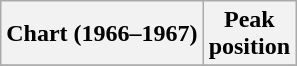<table class="wikitable plainrowheaders" style="text-align:left;">
<tr>
<th scope="col">Chart (1966–1967)</th>
<th scope="col">Peak<br>position</th>
</tr>
<tr>
</tr>
</table>
